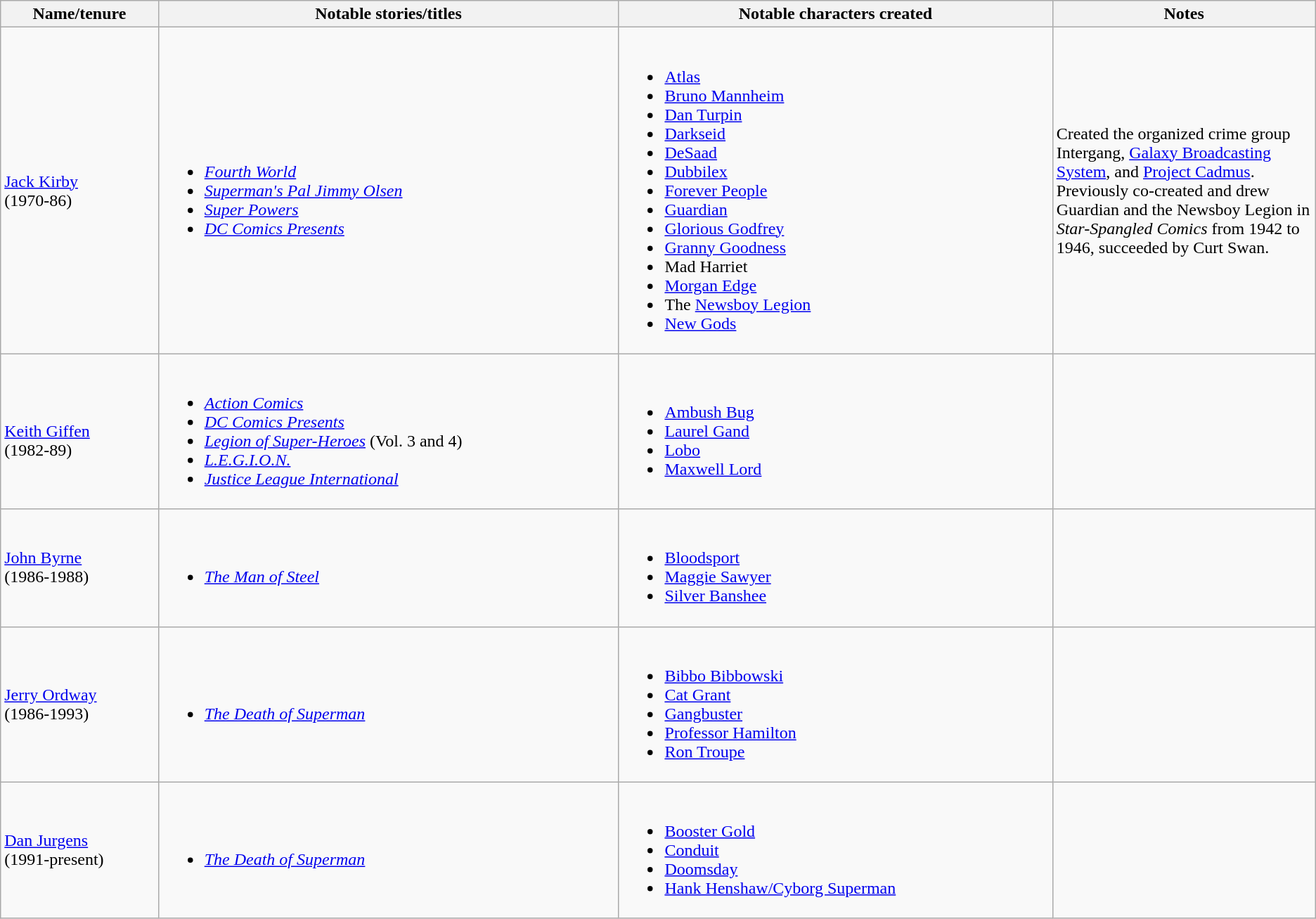<table class="wikitable">
<tr>
<th width="12%">Name/tenure</th>
<th width="35%">Notable stories/titles</th>
<th width="33%">Notable characters created</th>
<th width="25%">Notes</th>
</tr>
<tr>
<td><a href='#'>Jack Kirby</a><br>(1970-86)</td>
<td><br><ul><li><em><a href='#'>Fourth World</a></em></li><li><em><a href='#'>Superman's Pal Jimmy Olsen</a></em></li><li><em><a href='#'>Super Powers</a></em></li><li><em><a href='#'>DC Comics Presents</a></em></li></ul></td>
<td><br><ul><li><a href='#'>Atlas</a></li><li><a href='#'>Bruno Mannheim</a></li><li><a href='#'>Dan Turpin</a></li><li><a href='#'>Darkseid</a></li><li><a href='#'>DeSaad</a></li><li><a href='#'>Dubbilex</a></li><li><a href='#'>Forever People</a></li><li><a href='#'>Guardian</a></li><li><a href='#'>Glorious Godfrey</a></li><li><a href='#'>Granny Goodness</a></li><li>Mad Harriet</li><li><a href='#'>Morgan Edge</a></li><li>The <a href='#'>Newsboy Legion</a></li><li><a href='#'>New Gods</a></li></ul></td>
<td>Created the organized crime group Intergang, <a href='#'>Galaxy Broadcasting System</a>, and <a href='#'>Project Cadmus</a>. Previously co-created and drew Guardian and the Newsboy Legion in <em>Star-Spangled Comics</em> from 1942 to 1946, succeeded by Curt Swan.</td>
</tr>
<tr>
<td><br><a href='#'>Keith Giffen</a><br>(1982-89)</td>
<td><br><ul><li><em><a href='#'>Action Comics</a></em></li><li><em><a href='#'>DC Comics Presents</a></em></li><li><em><a href='#'>Legion of Super-Heroes</a></em> (Vol. 3 and 4)</li><li><em><a href='#'>L.E.G.I.O.N.</a></em></li><li><em><a href='#'>Justice League International</a></em></li></ul></td>
<td><br><ul><li><a href='#'>Ambush Bug</a></li><li><a href='#'>Laurel Gand</a></li><li><a href='#'>Lobo</a></li><li><a href='#'>Maxwell Lord</a></li></ul></td>
<td></td>
</tr>
<tr>
<td><a href='#'>John Byrne</a><br>(1986-1988)</td>
<td><br><ul><li><em><a href='#'>The Man of Steel</a></em></li></ul></td>
<td><br><ul><li><a href='#'>Bloodsport</a></li><li><a href='#'>Maggie Sawyer</a></li><li><a href='#'>Silver Banshee</a></li></ul></td>
<td></td>
</tr>
<tr>
<td><a href='#'>Jerry Ordway</a><br>(1986-1993)</td>
<td><br><ul><li><em><a href='#'>The Death of Superman</a></em></li></ul></td>
<td><br><ul><li><a href='#'>Bibbo Bibbowski</a></li><li><a href='#'>Cat Grant</a></li><li><a href='#'>Gangbuster</a></li><li><a href='#'>Professor Hamilton</a></li><li><a href='#'>Ron Troupe</a></li></ul></td>
<td></td>
</tr>
<tr>
<td><a href='#'>Dan Jurgens</a><br>(1991-present)</td>
<td><br><ul><li><em><a href='#'>The Death of Superman</a></em></li></ul></td>
<td><br><ul><li><a href='#'>Booster Gold</a></li><li><a href='#'>Conduit</a></li><li><a href='#'>Doomsday</a></li><li><a href='#'>Hank Henshaw/Cyborg Superman</a></li></ul></td>
<td></td>
</tr>
</table>
